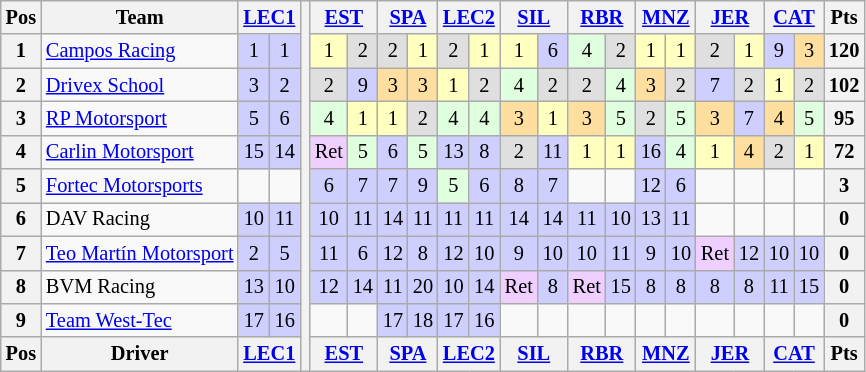<table class="wikitable" style="font-size: 85%; text-align:center">
<tr valign="top">
<th valign="middle">Pos</th>
<th valign="middle">Team</th>
<th colspan=2><a href='#'>LEC1</a><br></th>
<th rowspan=11></th>
<th colspan=2><a href='#'>EST</a><br></th>
<th colspan=2><a href='#'>SPA</a><br></th>
<th colspan=2><a href='#'>LEC2</a><br></th>
<th colspan=2><a href='#'>SIL</a><br></th>
<th colspan=2><a href='#'>RBR</a><br></th>
<th colspan=2><a href='#'>MNZ</a><br></th>
<th colspan=2><a href='#'>JER</a><br></th>
<th colspan=2><a href='#'>CAT</a><br></th>
<th valign="middle">Pts</th>
</tr>
<tr>
<th>1</th>
<td align=left> <a href='#'>Campos Racing</a></td>
<td style="background:#CFCFFF;">1</td>
<td style="background:#CFCFFF;">1</td>
<td style="background:#FFFFBF;">1</td>
<td style="background:#DFDFDF;">2</td>
<td style="background:#DFDFDF;">2</td>
<td style="background:#FFFFBF;">1</td>
<td style="background:#DFDFDF;">2</td>
<td style="background:#FFFFBF;">1</td>
<td style="background:#FFFFBF;">1</td>
<td style="background:#CFCFFF;">6</td>
<td style="background:#DFFFDF;">4</td>
<td style="background:#DFDFDF;">2</td>
<td style="background:#FFFFBF;">1</td>
<td style="background:#FFFFBF;">1</td>
<td style="background:#DFDFDF;">2</td>
<td style="background:#FFFFBF;">1</td>
<td style="background:#CFCFFF;">9</td>
<td style="background:#FFDF9F;">3</td>
<th>120</th>
</tr>
<tr>
<th>2</th>
<td align=left> <a href='#'>Drivex School</a></td>
<td style="background:#CFCFFF;">3</td>
<td style="background:#CFCFFF;">2</td>
<td style="background:#DFDFDF;">2</td>
<td style="background:#CFCFFF;">9</td>
<td style="background:#FFDF9F;">3</td>
<td style="background:#FFDF9F;">3</td>
<td style="background:#FFFFBF;">1</td>
<td style="background:#DFDFDF;">2</td>
<td style="background:#DFFFDF;">4</td>
<td style="background:#DFDFDF;">2</td>
<td style="background:#DFDFDF;">2</td>
<td style="background:#DFFFDF;">4</td>
<td style="background:#FFDF9F;">3</td>
<td style="background:#DFDFDF;">2</td>
<td style="background:#CFCFFF;">7</td>
<td style="background:#DFDFDF;">2</td>
<td style="background:#FFFFBF;">1</td>
<td style="background:#DFDFDF;">2</td>
<th>102</th>
</tr>
<tr>
<th>3</th>
<td align=left> <a href='#'>RP Motorsport</a></td>
<td style="background:#CFCFFF;">5</td>
<td style="background:#CFCFFF;">6</td>
<td style="background:#DFFFDF;">4</td>
<td style="background:#FFFFBF;">1</td>
<td style="background:#FFFFBF;">1</td>
<td style="background:#DFDFDF;">2</td>
<td style="background:#DFFFDF;">4</td>
<td style="background:#DFFFDF;">4</td>
<td style="background:#FFDF9F;">3</td>
<td style="background:#FFFFBF;">1</td>
<td style="background:#FFDF9F;">3</td>
<td style="background:#DFFFDF;">5</td>
<td style="background:#DFDFDF;">2</td>
<td style="background:#DFFFDF;">5</td>
<td style="background:#FFDF9F;">3</td>
<td style="background:#CFCFFF;">7</td>
<td style="background:#FFDF9F;">4</td>
<td style="background:#DFFFDF;">5</td>
<th>95</th>
</tr>
<tr>
<th>4</th>
<td align=left> <a href='#'>Carlin Motorsport</a></td>
<td style="background:#CFCFFF;">15</td>
<td style="background:#CFCFFF;">14</td>
<td style="background:#EFCFFF;">Ret</td>
<td style="background:#DFFFDF;">5</td>
<td style="background:#CFCFFF;">6</td>
<td style="background:#DFFFDF;">5</td>
<td style="background:#CFCFFF;">13</td>
<td style="background:#CFCFFF;">8</td>
<td style="background:#DFDFDF;">2</td>
<td style="background:#CFCFFF;">11</td>
<td style="background:#FFFFBF;">1</td>
<td style="background:#FFFFBF;">1</td>
<td style="background:#CFCFFF;">16</td>
<td style="background:#DFFFDF;">4</td>
<td style="background:#FFFFBF;">1</td>
<td style="background:#FFDF9F;">4</td>
<td style="background:#DFDFDF;">2</td>
<td style="background:#FFFFBF;">1</td>
<th>72</th>
</tr>
<tr>
<th>5</th>
<td align=left> <a href='#'>Fortec Motorsports</a></td>
<td></td>
<td></td>
<td style="background:#CFCFFF;">6</td>
<td style="background:#CFCFFF;">7</td>
<td style="background:#CFCFFF;">7</td>
<td style="background:#CFCFFF;">9</td>
<td style="background:#DFFFDF;">5</td>
<td style="background:#CFCFFF;">6</td>
<td style="background:#CFCFFF;">8</td>
<td style="background:#CFCFFF;">7</td>
<td></td>
<td></td>
<td style="background:#CFCFFF;">12</td>
<td style="background:#CFCFFF;">6</td>
<td></td>
<td></td>
<td></td>
<td></td>
<th>3</th>
</tr>
<tr>
<th>6</th>
<td align=left> DAV Racing</td>
<td style="background:#CFCFFF;">10</td>
<td style="background:#CFCFFF;">11</td>
<td style="background:#CFCFFF;">10</td>
<td style="background:#CFCFFF;">11</td>
<td style="background:#CFCFFF;">14</td>
<td style="background:#CFCFFF;">11</td>
<td style="background:#CFCFFF;">11</td>
<td style="background:#CFCFFF;">11</td>
<td style="background:#CFCFFF;">14</td>
<td style="background:#CFCFFF;">14</td>
<td style="background:#CFCFFF;">11</td>
<td style="background:#CFCFFF;">10</td>
<td style="background:#CFCFFF;">13</td>
<td style="background:#CFCFFF;">11</td>
<td></td>
<td></td>
<td></td>
<td></td>
<th>0</th>
</tr>
<tr>
<th>7</th>
<td align=left nowrap> <a href='#'>Teo Martín Motorsport</a></td>
<td style="background:#CFCFFF;">2</td>
<td style="background:#CFCFFF;">5</td>
<td style="background:#CFCFFF;">11</td>
<td style="background:#CFCFFF;">6</td>
<td style="background:#CFCFFF;">12</td>
<td style="background:#CFCFFF;">8</td>
<td style="background:#CFCFFF;">12</td>
<td style="background:#CFCFFF;">10</td>
<td style="background:#CFCFFF;">9</td>
<td style="background:#CFCFFF;">10</td>
<td style="background:#CFCFFF;">10</td>
<td style="background:#CFCFFF;">11</td>
<td style="background:#CFCFFF;">9</td>
<td style="background:#CFCFFF;">10</td>
<td style="background:#EFCFFF;">Ret</td>
<td style="background:#CFCFFF;">12</td>
<td style="background:#CFCFFF;">10</td>
<td style="background:#CFCFFF;">10</td>
<th>0</th>
</tr>
<tr>
<th>8</th>
<td align=left> BVM Racing</td>
<td style="background:#CFCFFF;">13</td>
<td style="background:#CFCFFF;">10</td>
<td style="background:#CFCFFF;">12</td>
<td style="background:#CFCFFF;">14</td>
<td style="background:#CFCFFF;">11</td>
<td style="background:#CFCFFF;">20</td>
<td style="background:#CFCFFF;">10</td>
<td style="background:#CFCFFF;">14</td>
<td style="background:#EFCFFF;">Ret</td>
<td style="background:#CFCFFF;">8</td>
<td style="background:#EFCFFF;">Ret</td>
<td style="background:#CFCFFF;">15</td>
<td style="background:#CFCFFF;">8</td>
<td style="background:#CFCFFF;">8</td>
<td style="background:#CFCFFF;">8</td>
<td style="background:#CFCFFF;">8</td>
<td style="background:#CFCFFF;">11</td>
<td style="background:#CFCFFF;">15</td>
<th>0</th>
</tr>
<tr>
<th>9</th>
<td align=left> <a href='#'>Team West-Tec</a></td>
<td style="background:#CFCFFF;">17</td>
<td style="background:#CFCFFF;">16</td>
<td></td>
<td></td>
<td style="background:#CFCFFF;">17</td>
<td style="background:#CFCFFF;">18</td>
<td style="background:#CFCFFF;">17</td>
<td style="background:#CFCFFF;">16</td>
<td></td>
<td></td>
<td></td>
<td></td>
<td></td>
<td></td>
<td></td>
<td></td>
<td></td>
<td></td>
<th>0</th>
</tr>
<tr valign="top">
<th valign="middle">Pos</th>
<th valign="middle">Driver</th>
<th colspan=2><a href='#'>LEC1</a><br></th>
<th colspan=2><a href='#'>EST</a><br></th>
<th colspan=2><a href='#'>SPA</a><br></th>
<th colspan=2><a href='#'>LEC2</a><br></th>
<th colspan=2><a href='#'>SIL</a><br></th>
<th colspan=2><a href='#'>RBR</a><br></th>
<th colspan=2><a href='#'>MNZ</a><br></th>
<th colspan=2><a href='#'>JER</a><br></th>
<th colspan=2><a href='#'>CAT</a><br></th>
<th valign="middle">Pts</th>
</tr>
</table>
